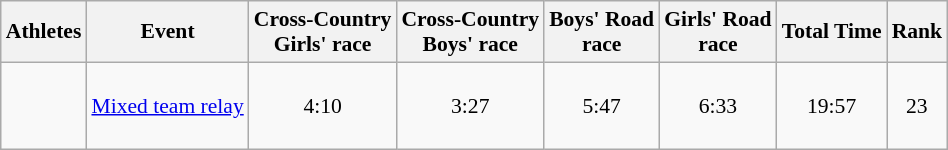<table class="wikitable" style="font-size:90%;">
<tr>
<th>Athletes</th>
<th>Event</th>
<th>Cross-Country<br>Girls' race</th>
<th>Cross-Country<br>Boys' race</th>
<th>Boys' Road<br>race</th>
<th>Girls' Road<br>race</th>
<th>Total Time</th>
<th>Rank</th>
</tr>
<tr align=center>
<td align=left><br><br><br></td>
<td align=left><a href='#'>Mixed team relay</a></td>
<td>4:10</td>
<td>3:27</td>
<td>5:47</td>
<td>6:33</td>
<td>19:57</td>
<td>23</td>
</tr>
</table>
